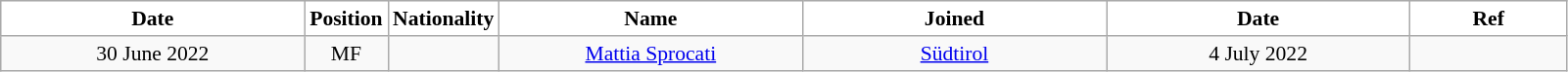<table class="wikitable" style="text-align:center; font-size:90%; ">
<tr>
<th style="background:#FFFFFF; color:black; width:200px;">Date</th>
<th style="background:#FFFFFF; color:black; width:50px;">Position</th>
<th style="background:#FFFFFF; color:black; width:50px;">Nationality</th>
<th style="background:#FFFFFF; color:black; width:200px;">Name</th>
<th style="background:#FFFFFF; color:black; width:200px;">Joined</th>
<th style="background:#FFFFFF; color:black; width:200px;">Date</th>
<th style="background:#FFFFFF; color:black; width:100px;">Ref</th>
</tr>
<tr>
<td>30 June 2022</td>
<td>MF</td>
<td></td>
<td><a href='#'>Mattia Sprocati</a></td>
<td><a href='#'>Südtirol</a></td>
<td>4 July 2022</td>
<td></td>
</tr>
</table>
